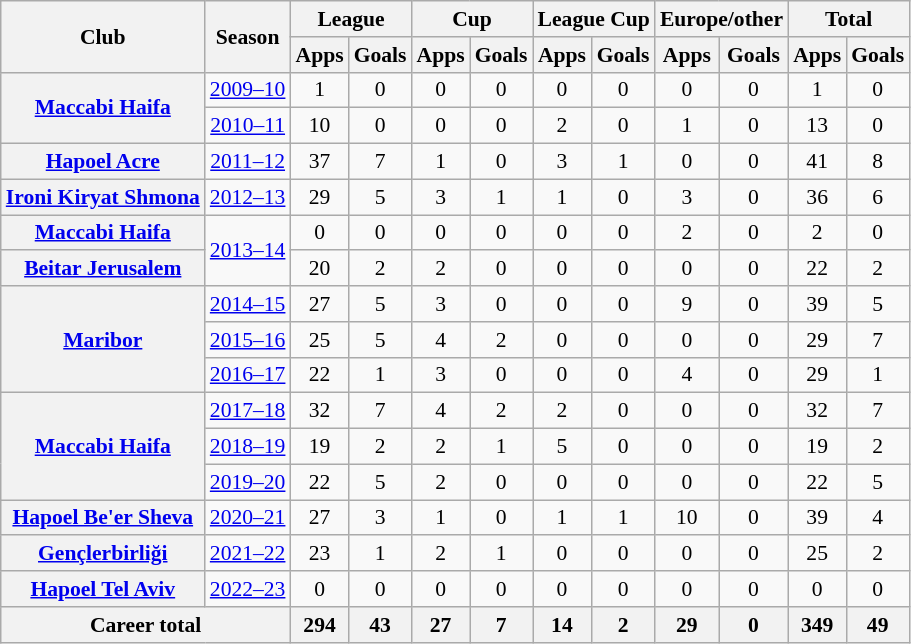<table class="wikitable" style="font-size:90%; text-align: center;">
<tr>
<th rowspan="2">Club</th>
<th rowspan="2">Season</th>
<th colspan="2">League</th>
<th colspan="2">Cup</th>
<th colspan="2">League Cup</th>
<th colspan="2">Europe/other</th>
<th colspan="2">Total</th>
</tr>
<tr>
<th>Apps</th>
<th>Goals</th>
<th>Apps</th>
<th>Goals</th>
<th>Apps</th>
<th>Goals</th>
<th>Apps</th>
<th>Goals</th>
<th>Apps</th>
<th>Goals</th>
</tr>
<tr>
<th rowspan="2" valign="center"><a href='#'>Maccabi Haifa</a></th>
<td><a href='#'>2009–10</a></td>
<td>1</td>
<td>0</td>
<td>0</td>
<td>0</td>
<td>0</td>
<td>0</td>
<td>0</td>
<td>0</td>
<td>1</td>
<td>0</td>
</tr>
<tr>
<td><a href='#'>2010–11</a></td>
<td>10</td>
<td>0</td>
<td>0</td>
<td>0</td>
<td>2</td>
<td>0</td>
<td>1</td>
<td>0</td>
<td>13</td>
<td>0</td>
</tr>
<tr>
<th rowspan="1" valign="center"><a href='#'>Hapoel Acre</a></th>
<td><a href='#'>2011–12</a></td>
<td>37</td>
<td>7</td>
<td>1</td>
<td>0</td>
<td>3</td>
<td>1</td>
<td>0</td>
<td>0</td>
<td>41</td>
<td>8</td>
</tr>
<tr>
<th rowspan="1" valign="center"><a href='#'>Ironi Kiryat Shmona</a></th>
<td><a href='#'>2012–13</a></td>
<td>29</td>
<td>5</td>
<td>3</td>
<td>1</td>
<td>1</td>
<td>0</td>
<td>3</td>
<td>0</td>
<td>36</td>
<td>6</td>
</tr>
<tr>
<th rowspan="1" valign="center"><a href='#'>Maccabi Haifa</a></th>
<td rowspan="2"><a href='#'>2013–14</a></td>
<td>0</td>
<td>0</td>
<td>0</td>
<td>0</td>
<td>0</td>
<td>0</td>
<td>2</td>
<td>0</td>
<td>2</td>
<td>0</td>
</tr>
<tr>
<th rowspan="1" valign="center"><a href='#'>Beitar Jerusalem</a></th>
<td>20</td>
<td>2</td>
<td>2</td>
<td>0</td>
<td>0</td>
<td>0</td>
<td>0</td>
<td>0</td>
<td>22</td>
<td>2</td>
</tr>
<tr>
<th rowspan="3" valign="center"><a href='#'>Maribor</a></th>
<td rowspan="1"><a href='#'>2014–15</a></td>
<td>27</td>
<td>5</td>
<td>3</td>
<td>0</td>
<td>0</td>
<td>0</td>
<td>9</td>
<td>0</td>
<td>39</td>
<td>5</td>
</tr>
<tr>
<td rowspan="1"><a href='#'>2015–16</a></td>
<td>25</td>
<td>5</td>
<td>4</td>
<td>2</td>
<td>0</td>
<td>0</td>
<td>0</td>
<td>0</td>
<td>29</td>
<td>7</td>
</tr>
<tr>
<td rowspan="1"><a href='#'>2016–17</a></td>
<td>22</td>
<td>1</td>
<td>3</td>
<td>0</td>
<td>0</td>
<td>0</td>
<td>4</td>
<td>0</td>
<td>29</td>
<td>1</td>
</tr>
<tr>
<th rowspan="3" valign="center"><a href='#'>Maccabi Haifa</a></th>
<td rowspan="1"><a href='#'>2017–18</a></td>
<td>32</td>
<td>7</td>
<td>4</td>
<td>2</td>
<td>2</td>
<td>0</td>
<td>0</td>
<td>0</td>
<td>32</td>
<td>7</td>
</tr>
<tr>
<td rowspan="1"><a href='#'>2018–19</a></td>
<td>19</td>
<td>2</td>
<td>2</td>
<td>1</td>
<td>5</td>
<td>0</td>
<td>0</td>
<td>0</td>
<td>19</td>
<td>2</td>
</tr>
<tr>
<td rowspan="1"><a href='#'>2019–20</a></td>
<td>22</td>
<td>5</td>
<td>2</td>
<td>0</td>
<td>0</td>
<td>0</td>
<td>0</td>
<td>0</td>
<td>22</td>
<td>5</td>
</tr>
<tr>
<th rowspan="1" valign="center"><a href='#'>Hapoel Be'er Sheva</a></th>
<td rowspan="1"><a href='#'>2020–21</a></td>
<td>27</td>
<td>3</td>
<td>1</td>
<td>0</td>
<td>1</td>
<td>1</td>
<td>10</td>
<td>0</td>
<td>39</td>
<td>4</td>
</tr>
<tr>
<th rowspan="1" valign="center"><a href='#'>Gençlerbirliği</a></th>
<td rowspan="1"><a href='#'>2021–22</a></td>
<td>23</td>
<td>1</td>
<td>2</td>
<td>1</td>
<td>0</td>
<td>0</td>
<td>0</td>
<td>0</td>
<td>25</td>
<td>2</td>
</tr>
<tr>
<th rowspan="1" valign="center"><a href='#'>Hapoel Tel Aviv</a></th>
<td rowspan="1"><a href='#'>2022–23</a></td>
<td>0</td>
<td>0</td>
<td>0</td>
<td>0</td>
<td>0</td>
<td>0</td>
<td>0</td>
<td>0</td>
<td>0</td>
<td>0</td>
</tr>
<tr>
<th colspan="2" valign="center">Career total</th>
<th>294</th>
<th>43</th>
<th>27</th>
<th>7</th>
<th>14</th>
<th>2</th>
<th>29</th>
<th>0</th>
<th>349</th>
<th>49</th>
</tr>
</table>
